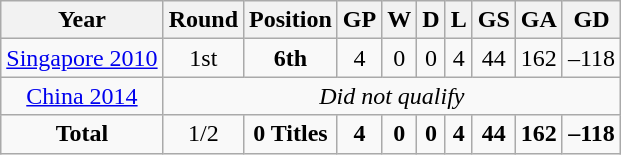<table class="wikitable" style="text-align: center;">
<tr>
<th>Year</th>
<th>Round</th>
<th>Position</th>
<th>GP</th>
<th>W</th>
<th>D</th>
<th>L</th>
<th>GS</th>
<th>GA</th>
<th>GD</th>
</tr>
<tr>
<td><a href='#'>Singapore 2010</a></td>
<td>1st</td>
<td><strong>6th</strong></td>
<td>4</td>
<td>0</td>
<td>0</td>
<td>4</td>
<td>44</td>
<td>162</td>
<td>–118</td>
</tr>
<tr>
<td><a href='#'>China 2014</a></td>
<td colspan="9"><em>Did not qualify</em></td>
</tr>
<tr>
<td><strong>Total</strong></td>
<td>1/2</td>
<td><strong>0 Titles</strong></td>
<td><strong>4</strong></td>
<td><strong>0</strong></td>
<td><strong>0</strong></td>
<td><strong>4</strong></td>
<td><strong>44</strong></td>
<td><strong>162</strong></td>
<td><strong>–118</strong></td>
</tr>
</table>
